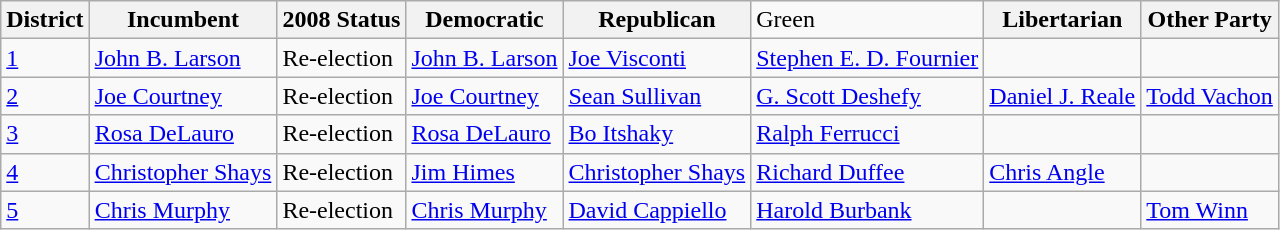<table class="wikitable">
<tr>
<th>District</th>
<th>Incumbent</th>
<th>2008 Status</th>
<th>Democratic</th>
<th>Republican</th>
<td>Green</td>
<th>Libertarian</th>
<th>Other Party</th>
</tr>
<tr>
<td><a href='#'>1</a></td>
<td><a href='#'>John B. Larson</a></td>
<td>Re-election</td>
<td><a href='#'>John B. Larson</a></td>
<td><a href='#'>Joe Visconti</a></td>
<td><a href='#'>Stephen E. D. Fournier</a></td>
<td></td>
<td></td>
</tr>
<tr>
<td><a href='#'>2</a></td>
<td><a href='#'>Joe Courtney</a></td>
<td>Re-election</td>
<td><a href='#'>Joe Courtney</a></td>
<td><a href='#'>Sean Sullivan</a></td>
<td><a href='#'>G. Scott Deshefy</a></td>
<td><a href='#'>Daniel J. Reale</a></td>
<td><a href='#'>Todd Vachon</a></td>
</tr>
<tr>
<td><a href='#'>3</a></td>
<td><a href='#'>Rosa DeLauro</a></td>
<td>Re-election</td>
<td><a href='#'>Rosa DeLauro</a></td>
<td><a href='#'>Bo Itshaky</a></td>
<td><a href='#'>Ralph Ferrucci</a></td>
<td></td>
<td></td>
</tr>
<tr>
<td><a href='#'>4</a></td>
<td><a href='#'>Christopher Shays</a></td>
<td>Re-election</td>
<td><a href='#'>Jim Himes</a></td>
<td><a href='#'>Christopher Shays</a></td>
<td><a href='#'>Richard Duffee</a></td>
<td><a href='#'>Chris Angle</a></td>
<td></td>
</tr>
<tr>
<td><a href='#'>5</a></td>
<td><a href='#'>Chris Murphy</a></td>
<td>Re-election</td>
<td><a href='#'>Chris Murphy</a></td>
<td><a href='#'>David Cappiello</a></td>
<td><a href='#'>Harold Burbank</a></td>
<td></td>
<td><a href='#'>Tom Winn</a></td>
</tr>
</table>
